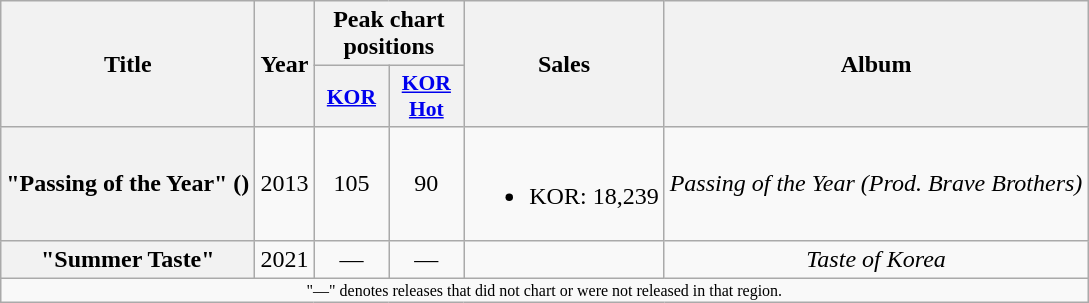<table class="wikitable plainrowheaders" style="text-align:center">
<tr>
<th scope="col" rowspan="2">Title</th>
<th scope="col" rowspan="2">Year</th>
<th scope="col" colspan="2">Peak chart positions</th>
<th scope="col" rowspan="2">Sales<br></th>
<th scope="col" rowspan="2">Album</th>
</tr>
<tr>
<th scope="col" style="width:3em;font-size:90%"><a href='#'>KOR</a><br></th>
<th scope="col" style="width:3em;font-size:90%"><a href='#'>KOR<br>Hot</a><br></th>
</tr>
<tr>
<th scope="row">"Passing of the Year" ()<br></th>
<td>2013</td>
<td>105</td>
<td>90</td>
<td><br><ul><li>KOR: 18,239</li></ul></td>
<td><em>Passing of the Year (Prod. Brave Brothers)</em></td>
</tr>
<tr>
<th scope="row">"Summer Taste"<br></th>
<td>2021</td>
<td>—</td>
<td>—</td>
<td></td>
<td><em>Taste of Korea</em></td>
</tr>
<tr>
<td colspan="6" style="font-size:8pt">"—" denotes releases that did not chart or were not released in that region.</td>
</tr>
</table>
